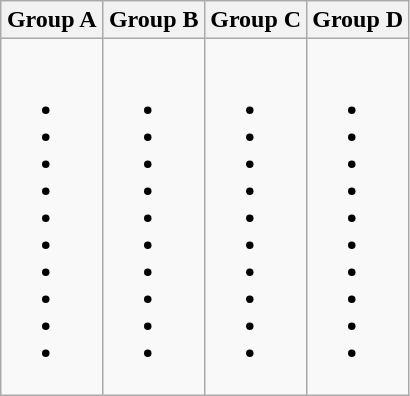<table class="wikitable" align=center>
<tr>
<th width=25%>Group A</th>
<th width=25%>Group B</th>
<th width=25%>Group C</th>
<th width=25%>Group D</th>
</tr>
<tr>
<td><br><ul><li></li><li></li><li></li><li></li><li></li><li></li><li></li><li></li><li></li><li></li></ul></td>
<td><br><ul><li></li><li></li><li></li><li></li><li></li><li></li><li></li><li></li><li></li><li></li></ul></td>
<td><br><ul><li></li><li></li><li></li><li> </li><li></li><li> </li><li></li><li></li><li></li><li></li></ul></td>
<td><br><ul><li></li><li></li><li></li><li></li><li></li><li></li><li></li><li></li><li></li><li></li></ul></td>
</tr>
</table>
